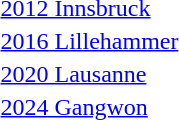<table>
<tr>
<td><a href='#'>2012 Innsbruck</a><br></td>
<td></td>
<td></td>
<td></td>
</tr>
<tr>
<td><a href='#'>2016 Lillehammer</a><br></td>
<td></td>
<td></td>
<td></td>
</tr>
<tr>
<td><a href='#'>2020 Lausanne</a><br></td>
<td></td>
<td></td>
<td></td>
</tr>
<tr>
<td><a href='#'>2024 Gangwon</a><br></td>
<td></td>
<td></td>
<td></td>
</tr>
</table>
